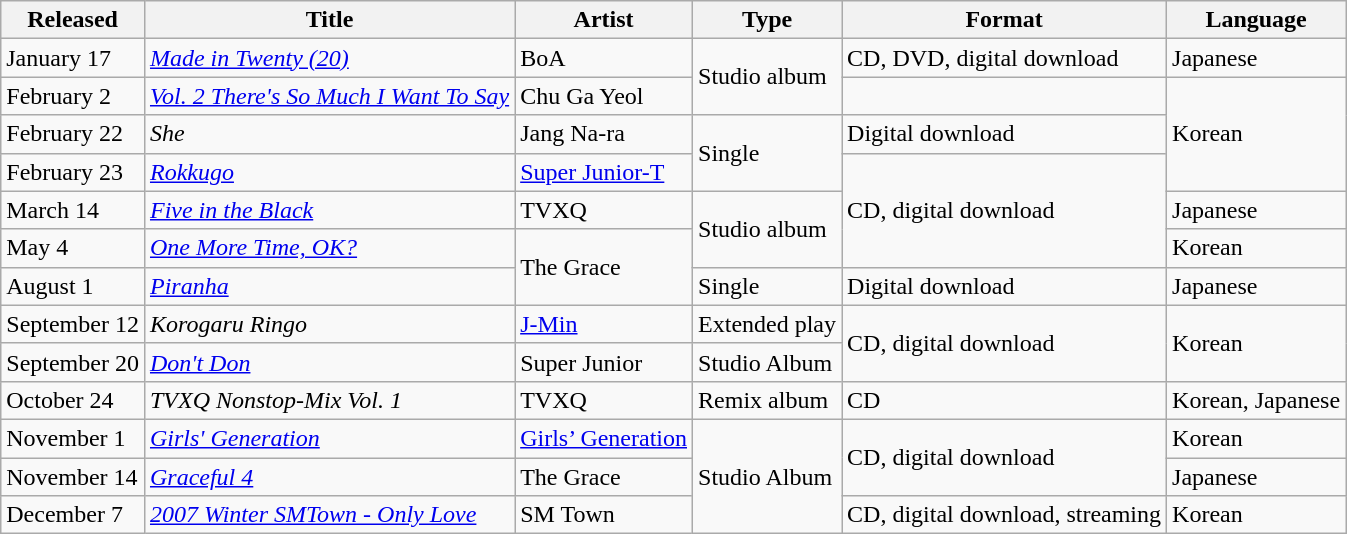<table class="wikitable sortable">
<tr>
<th scope="col">Released</th>
<th scope="col">Title</th>
<th scope="col">Artist</th>
<th scope="col">Type</th>
<th scope="col">Format</th>
<th scope="col">Language</th>
</tr>
<tr>
<td>January 17</td>
<td><em><a href='#'>Made in Twenty (20)</a></em></td>
<td>BoA</td>
<td rowspan="2">Studio album</td>
<td>CD, DVD, digital download</td>
<td>Japanese</td>
</tr>
<tr>
<td>February 2</td>
<td><em><a href='#'>Vol. 2 There's So Much I Want To Say</a></em></td>
<td>Chu Ga Yeol</td>
<td></td>
<td rowspan="3">Korean</td>
</tr>
<tr>
<td>February 22</td>
<td><em>She</em></td>
<td>Jang Na-ra</td>
<td rowspan="2">Single</td>
<td>Digital download</td>
</tr>
<tr>
<td>February 23</td>
<td><em><a href='#'>Rokkugo</a></em></td>
<td><a href='#'>Super Junior-T</a></td>
<td rowspan="3">CD, digital download</td>
</tr>
<tr>
<td>March 14</td>
<td><em><a href='#'>Five in the Black</a></em></td>
<td>TVXQ</td>
<td rowspan="2">Studio album</td>
<td>Japanese</td>
</tr>
<tr>
<td>May 4</td>
<td><em><a href='#'>One More Time, OK?</a></em></td>
<td rowspan="2">The Grace</td>
<td>Korean</td>
</tr>
<tr>
<td>August 1</td>
<td><em><a href='#'>Piranha</a></em></td>
<td>Single</td>
<td>Digital download</td>
<td>Japanese</td>
</tr>
<tr>
<td>September 12</td>
<td><em>Korogaru Ringo</em></td>
<td><a href='#'>J-Min</a></td>
<td>Extended play</td>
<td rowspan="2">CD, digital download</td>
<td rowspan="2">Korean</td>
</tr>
<tr>
<td>September 20</td>
<td><em><a href='#'>Don't Don</a></em></td>
<td>Super Junior</td>
<td>Studio Album</td>
</tr>
<tr>
<td>October 24</td>
<td><em>TVXQ Nonstop-Mix Vol. 1</em></td>
<td>TVXQ</td>
<td>Remix album</td>
<td>CD</td>
<td>Korean, Japanese</td>
</tr>
<tr>
<td>November 1</td>
<td><em><a href='#'>Girls' Generation</a></em></td>
<td><a href='#'>Girls’ Generation</a></td>
<td rowspan="3">Studio Album</td>
<td rowspan="2">CD, digital download</td>
<td>Korean</td>
</tr>
<tr>
<td>November 14</td>
<td><em><a href='#'>Graceful 4</a></em></td>
<td>The Grace</td>
<td>Japanese</td>
</tr>
<tr>
<td>December 7</td>
<td><em><a href='#'>2007 Winter SMTown - Only Love</a></em></td>
<td>SM Town</td>
<td>CD, digital download, streaming</td>
<td>Korean</td>
</tr>
</table>
